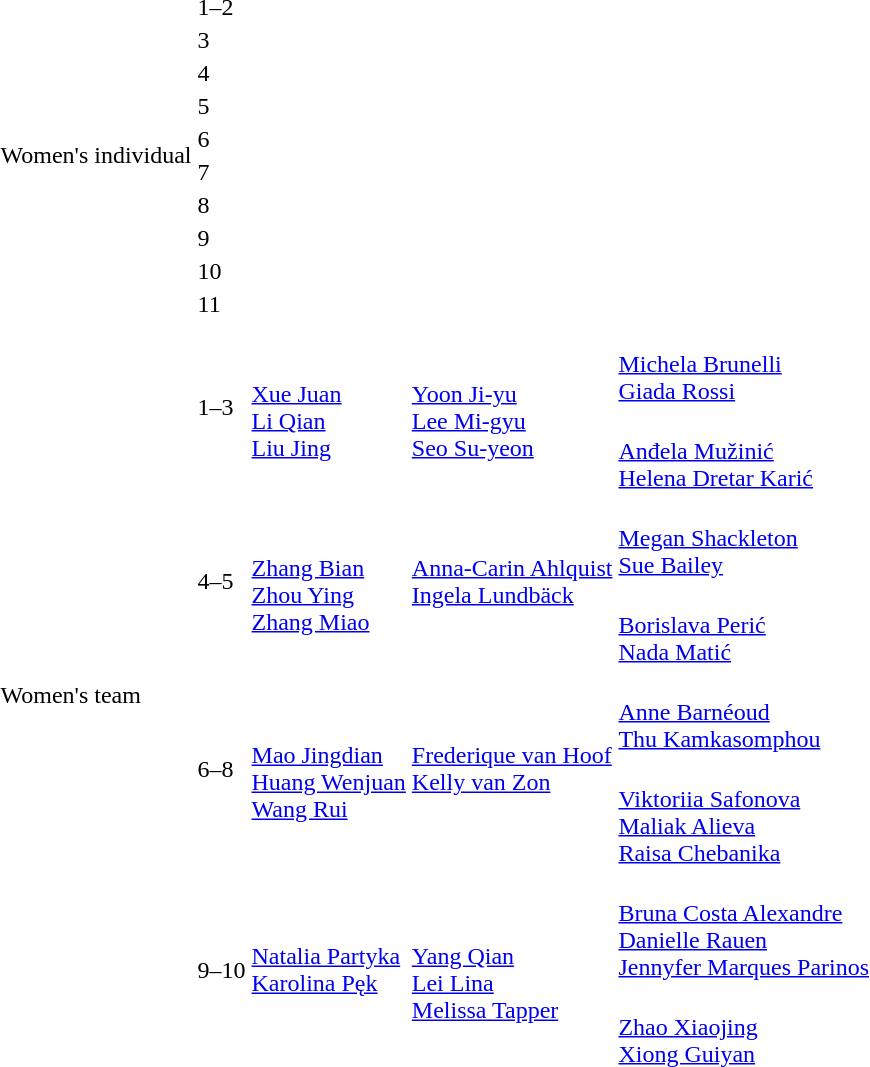<table>
<tr>
<td rowspan=20>Women's individual</td>
<td rowspan=2>1–2<br></td>
<td rowspan=2></td>
<td rowspan=2></td>
<td></td>
</tr>
<tr>
<td></td>
</tr>
<tr>
<td rowspan=2>3<br></td>
<td rowspan=2></td>
<td rowspan=2></td>
<td></td>
</tr>
<tr>
<td></td>
</tr>
<tr>
<td rowspan=2>4<br></td>
<td rowspan=2></td>
<td rowspan=2></td>
<td></td>
</tr>
<tr>
<td></td>
</tr>
<tr>
<td rowspan=2>5<br></td>
<td rowspan=2></td>
<td rowspan=2></td>
<td></td>
</tr>
<tr>
<td></td>
</tr>
<tr>
<td rowspan=2>6<br></td>
<td rowspan=2 nowrap></td>
<td rowspan=2></td>
<td></td>
</tr>
<tr>
<td></td>
</tr>
<tr>
<td rowspan=2>7<br></td>
<td rowspan=2></td>
<td rowspan=2></td>
<td></td>
</tr>
<tr>
<td></td>
</tr>
<tr>
<td rowspan=2>8<br></td>
<td rowspan=2></td>
<td rowspan=2></td>
<td></td>
</tr>
<tr>
<td></td>
</tr>
<tr>
<td rowspan=2>9<br></td>
<td rowspan=2></td>
<td rowspan=2></td>
<td></td>
</tr>
<tr>
<td></td>
</tr>
<tr>
<td rowspan=2>10<br></td>
<td rowspan=2></td>
<td rowspan=2 nowrap></td>
<td></td>
</tr>
<tr>
<td></td>
</tr>
<tr>
<td rowspan=2>11<br></td>
<td rowspan=2></td>
<td rowspan=2></td>
<td></td>
</tr>
<tr>
<td></td>
</tr>
<tr>
<td rowspan=8>Women's team</td>
<td rowspan=2>1–3<br></td>
<td rowspan=2><br><a href='#'>Xue Juan</a><br><a href='#'>Li Qian</a><br><a href='#'>Liu Jing</a></td>
<td rowspan=2><br><a href='#'>Yoon Ji-yu</a><br><a href='#'>Lee Mi-gyu</a><br><a href='#'>Seo Su-yeon</a></td>
<td><br><a href='#'>Michela Brunelli</a><br><a href='#'>Giada Rossi</a></td>
</tr>
<tr>
<td><br><a href='#'>Anđela Mužinić</a><br><a href='#'>Helena Dretar Karić</a></td>
</tr>
<tr>
<td rowspan=2>4–5<br></td>
<td rowspan=2><br><a href='#'>Zhang Bian</a><br><a href='#'>Zhou Ying</a><br><a href='#'>Zhang Miao</a></td>
<td rowspan=2><br><a href='#'>Anna-Carin Ahlquist</a><br><a href='#'>Ingela Lundbäck</a><br> </td>
<td><br><a href='#'>Megan Shackleton</a><br><a href='#'>Sue Bailey</a></td>
</tr>
<tr>
<td><br><a href='#'>Borislava Perić</a><br><a href='#'>Nada Matić</a></td>
</tr>
<tr>
<td rowspan=2>6–8<br></td>
<td rowspan=2><br><a href='#'>Mao Jingdian</a><br><a href='#'>Huang Wenjuan</a><br><a href='#'>Wang Rui</a></td>
<td rowspan=2><br><a href='#'>Frederique van Hoof</a><br><a href='#'>Kelly van Zon</a><br> </td>
<td><br><a href='#'>Anne Barnéoud</a><br><a href='#'>Thu Kamkasomphou</a></td>
</tr>
<tr>
<td><br><a href='#'>Viktoriia Safonova</a><br><a href='#'>Maliak Alieva</a><br><a href='#'>Raisa Chebanika</a></td>
</tr>
<tr>
<td rowspan=2>9–10<br></td>
<td rowspan=2><br><a href='#'>Natalia Partyka</a><br><a href='#'>Karolina Pęk</a><br> </td>
<td rowspan=2><br><a href='#'>Yang Qian</a><br><a href='#'>Lei Lina</a><br><a href='#'>Melissa Tapper</a></td>
<td nowrap><br><a href='#'>Bruna Costa Alexandre</a><br><a href='#'>Danielle Rauen</a><br><a href='#'>Jennyfer Marques Parinos</a></td>
</tr>
<tr>
<td><br><a href='#'>Zhao Xiaojing</a><br><a href='#'>Xiong Guiyan</a></td>
</tr>
</table>
